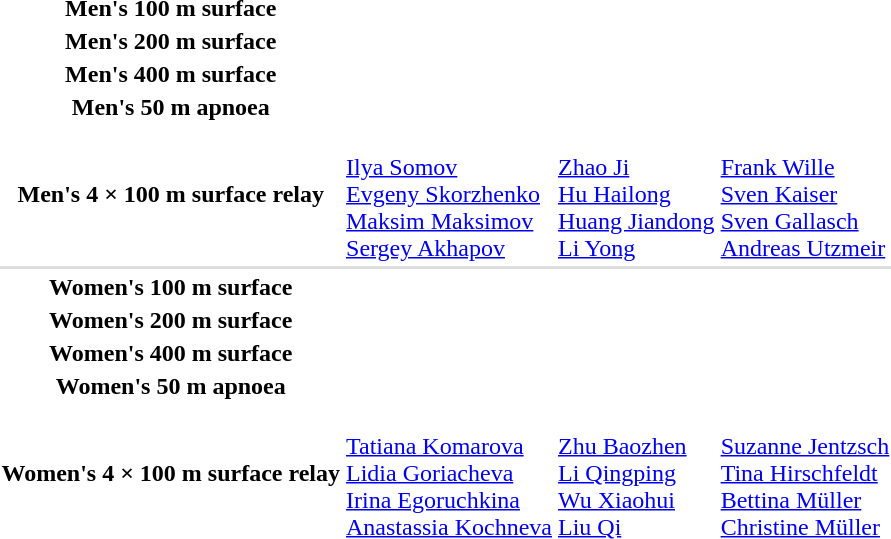<table>
<tr>
<th scope="row">Men's 100 m surface</th>
<td></td>
<td></td>
<td></td>
</tr>
<tr>
<th scope="row">Men's 200 m surface</th>
<td></td>
<td></td>
<td></td>
</tr>
<tr>
<th scope="row">Men's 400 m surface</th>
<td></td>
<td></td>
<td></td>
</tr>
<tr>
<th scope="row">Men's 50 m apnoea</th>
<td></td>
<td></td>
<td></td>
</tr>
<tr>
<th scope="row">Men's 4 × 100 m surface relay</th>
<td><br><a href='#'>Ilya Somov</a><br><a href='#'>Evgeny Skorzhenko</a><br><a href='#'>Maksim Maksimov</a><br><a href='#'>Sergey Akhapov</a></td>
<td><br><a href='#'>Zhao Ji</a><br><a href='#'>Hu Hailong</a><br><a href='#'>Huang Jiandong</a><br><a href='#'>Li Yong</a></td>
<td><br><a href='#'>Frank Wille</a><br><a href='#'>Sven Kaiser</a><br><a href='#'>Sven Gallasch</a><br><a href='#'>Andreas Utzmeir</a></td>
</tr>
<tr bgcolor=#DDDDDD>
<td colspan=4></td>
</tr>
<tr>
<th scope="row">Women's 100 m surface</th>
<td></td>
<td></td>
<td></td>
</tr>
<tr>
<th scope="row">Women's 200 m surface</th>
<td></td>
<td></td>
<td></td>
</tr>
<tr>
<th scope="row">Women's 400 m surface</th>
<td></td>
<td></td>
<td></td>
</tr>
<tr>
<th scope="row">Women's 50 m apnoea</th>
<td></td>
<td></td>
<td></td>
</tr>
<tr>
<th scope="row">Women's 4 × 100 m surface relay</th>
<td><br><a href='#'>Tatiana Komarova</a><br><a href='#'>Lidia Goriacheva</a><br><a href='#'>Irina Egoruchkina</a><br><a href='#'>Anastassia Kochneva</a></td>
<td><br><a href='#'>Zhu Baozhen</a><br><a href='#'>Li Qingping</a><br><a href='#'>Wu Xiaohui</a><br><a href='#'>Liu Qi</a></td>
<td><br><a href='#'>Suzanne Jentzsch</a><br><a href='#'>Tina Hirschfeldt</a><br><a href='#'>Bettina Müller</a><br><a href='#'>Christine Müller</a></td>
</tr>
</table>
